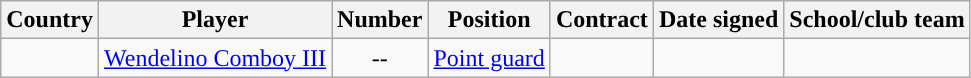<table class="wikitable sortable sortable">
<tr>
<th>Country</th>
<th>Player</th>
<th>Number</th>
<th>Position</th>
<th>Contract</th>
<th>Date signed</th>
<th>School/club team</th>
</tr>
<tr>
<td align=center></td>
<td align=center><a href='#'>Wendelino Comboy III</a></td>
<td align=center>--</td>
<td align=center><a href='#'>Point guard</a></td>
<td align=center></td>
<td align=center></td>
<td align=center></td>
</tr>
</table>
